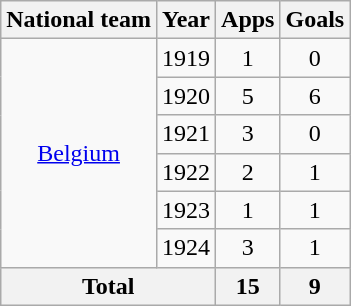<table class="wikitable" style="text-align: center;">
<tr>
<th>National team</th>
<th>Year</th>
<th>Apps</th>
<th>Goals</th>
</tr>
<tr>
<td rowspan="6"><a href='#'>Belgium</a></td>
<td>1919</td>
<td>1</td>
<td>0</td>
</tr>
<tr>
<td>1920</td>
<td>5</td>
<td>6</td>
</tr>
<tr>
<td>1921</td>
<td>3</td>
<td>0</td>
</tr>
<tr>
<td>1922</td>
<td>2</td>
<td>1</td>
</tr>
<tr>
<td>1923</td>
<td>1</td>
<td>1</td>
</tr>
<tr>
<td>1924</td>
<td>3</td>
<td>1</td>
</tr>
<tr>
<th colspan="2">Total</th>
<th>15</th>
<th>9</th>
</tr>
</table>
